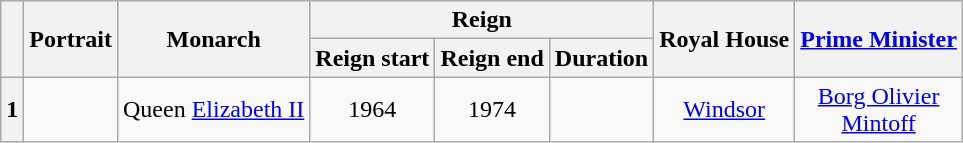<table class="wikitable" style="text-align:center">
<tr>
<th rowspan=2></th>
<th rowspan=2>Portrait</th>
<th rowspan=2>Monarch<br></th>
<th colspan=3>Reign</th>
<th rowspan=2>Royal House</th>
<th rowspan=2><a href='#'>Prime Minister</a></th>
</tr>
<tr>
<th>Reign start</th>
<th>Reign end</th>
<th>Duration</th>
</tr>
<tr>
<th>1</th>
<td></td>
<td>Queen <a href='#'>Elizabeth II</a><br></td>
<td> 1964</td>
<td> 1974</td>
<td></td>
<td><a href='#'>Windsor</a></td>
<td><a href='#'>Borg Olivier</a><br><a href='#'>Mintoff</a></td>
</tr>
</table>
